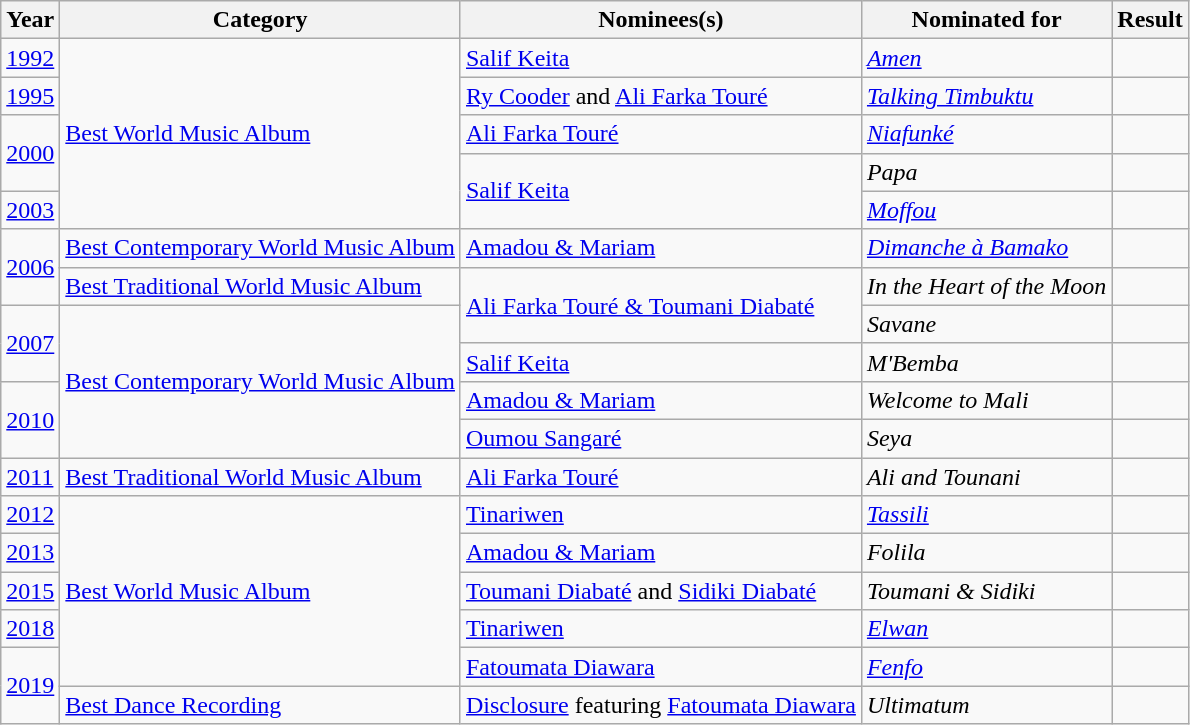<table class="wikitable sortable">
<tr>
<th>Year</th>
<th>Category</th>
<th>Nominees(s)</th>
<th>Nominated for</th>
<th>Result</th>
</tr>
<tr>
<td><a href='#'>1992</a></td>
<td rowspan=5><a href='#'>Best World Music Album</a></td>
<td><a href='#'>Salif Keita</a></td>
<td><em><a href='#'>Amen</a></em></td>
<td></td>
</tr>
<tr>
<td><a href='#'>1995</a></td>
<td><a href='#'>Ry Cooder</a> and <a href='#'>Ali Farka Touré</a></td>
<td><em><a href='#'>Talking Timbuktu</a></em></td>
<td></td>
</tr>
<tr>
<td rowspan=2><a href='#'>2000</a></td>
<td><a href='#'>Ali Farka Touré</a></td>
<td><em><a href='#'>Niafunké</a></em></td>
<td></td>
</tr>
<tr>
<td rowspan=2><a href='#'>Salif Keita</a></td>
<td><em>Papa</em></td>
<td></td>
</tr>
<tr>
<td><a href='#'>2003</a></td>
<td><em><a href='#'>Moffou</a></em></td>
<td></td>
</tr>
<tr>
<td rowspan=2><a href='#'>2006</a></td>
<td><a href='#'>Best Contemporary World Music Album</a></td>
<td><a href='#'>Amadou & Mariam</a></td>
<td><em><a href='#'>Dimanche à Bamako</a></em></td>
<td></td>
</tr>
<tr>
<td><a href='#'>Best Traditional World Music Album</a></td>
<td rowspan=2><a href='#'>Ali Farka Touré & Toumani Diabaté </a></td>
<td><em>In the Heart of the Moon</em></td>
<td></td>
</tr>
<tr>
<td rowspan=2><a href='#'>2007</a></td>
<td rowspan=4><a href='#'>Best Contemporary World Music Album</a></td>
<td><em>Savane</em></td>
<td></td>
</tr>
<tr>
<td><a href='#'>Salif Keita</a></td>
<td><em>M'Bemba</em></td>
<td></td>
</tr>
<tr>
<td rowspan=2><a href='#'>2010</a></td>
<td><a href='#'>Amadou & Mariam</a></td>
<td><em>Welcome to Mali</em></td>
<td></td>
</tr>
<tr>
<td><a href='#'>Oumou Sangaré</a></td>
<td><em>Seya</em></td>
<td></td>
</tr>
<tr>
<td><a href='#'>2011</a></td>
<td><a href='#'>Best Traditional World Music Album</a></td>
<td><a href='#'>Ali Farka Touré</a></td>
<td><em>Ali and Tounani</em></td>
<td></td>
</tr>
<tr>
<td><a href='#'>2012</a></td>
<td rowspan="5"><a href='#'>Best World Music Album</a></td>
<td><a href='#'>Tinariwen</a></td>
<td><em><a href='#'>Tassili</a></em></td>
<td></td>
</tr>
<tr>
<td><a href='#'>2013</a></td>
<td><a href='#'>Amadou & Mariam</a></td>
<td><em>Folila</em></td>
<td></td>
</tr>
<tr>
<td><a href='#'>2015</a></td>
<td><a href='#'>Toumani Diabaté</a> and <a href='#'>Sidiki Diabaté</a></td>
<td><em>Toumani & Sidiki</em></td>
<td></td>
</tr>
<tr>
<td><a href='#'>2018</a></td>
<td><a href='#'>Tinariwen</a></td>
<td><em><a href='#'>Elwan</a></em></td>
<td></td>
</tr>
<tr>
<td rowspan=2><a href='#'>2019</a></td>
<td><a href='#'>Fatoumata Diawara</a></td>
<td><em><a href='#'>Fenfo</a></em></td>
<td></td>
</tr>
<tr>
<td><a href='#'>Best Dance Recording</a></td>
<td><a href='#'>Disclosure</a> featuring <a href='#'>Fatoumata Diawara</a></td>
<td><em>Ultimatum</em></td>
<td></td>
</tr>
</table>
